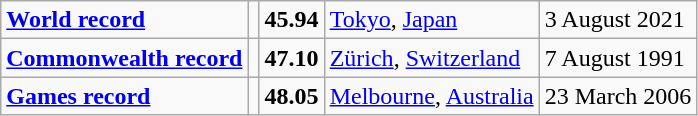<table class="wikitable">
<tr>
<td><a href='#'><strong>World record</strong></a></td>
<td></td>
<td><strong>45.94</strong></td>
<td><a href='#'>Tokyo</a>, <a href='#'>Japan</a></td>
<td>3 August 2021</td>
</tr>
<tr>
<td><a href='#'><strong>Commonwealth record</strong></a></td>
<td></td>
<td><strong>47.10 </strong></td>
<td><a href='#'>Zürich</a>, <a href='#'>Switzerland</a></td>
<td>7 August 1991</td>
</tr>
<tr>
<td><a href='#'><strong>Games record</strong></a></td>
<td></td>
<td><strong>48.05</strong></td>
<td><a href='#'>Melbourne</a>, <a href='#'>Australia</a></td>
<td>23 March 2006</td>
</tr>
</table>
